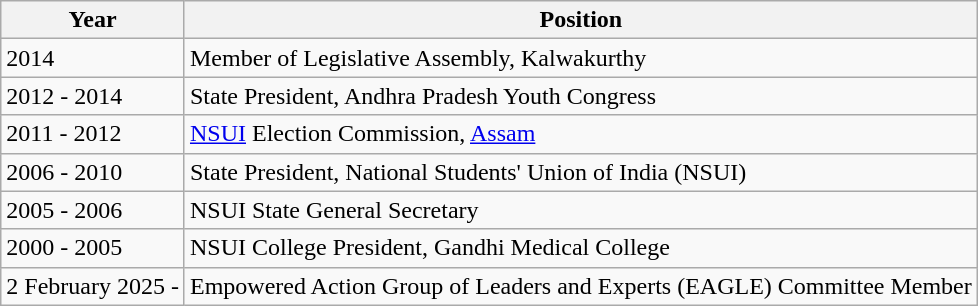<table class="wikitable">
<tr>
<th>Year</th>
<th>Position</th>
</tr>
<tr>
<td>2014</td>
<td>Member of Legislative Assembly, Kalwakurthy</td>
</tr>
<tr>
<td>2012 - 2014</td>
<td>State President, Andhra Pradesh Youth Congress</td>
</tr>
<tr>
<td>2011 - 2012</td>
<td><a href='#'>NSUI</a> Election Commission, <a href='#'>Assam</a></td>
</tr>
<tr>
<td>2006 - 2010</td>
<td>State President, National Students' Union of India (NSUI)</td>
</tr>
<tr>
<td>2005 - 2006</td>
<td>NSUI State General Secretary</td>
</tr>
<tr>
<td>2000 - 2005</td>
<td>NSUI College President, Gandhi Medical College</td>
</tr>
<tr>
<td>2 February 2025 -</td>
<td>Empowered Action Group of Leaders and Experts (EAGLE) Committee Member</td>
</tr>
</table>
